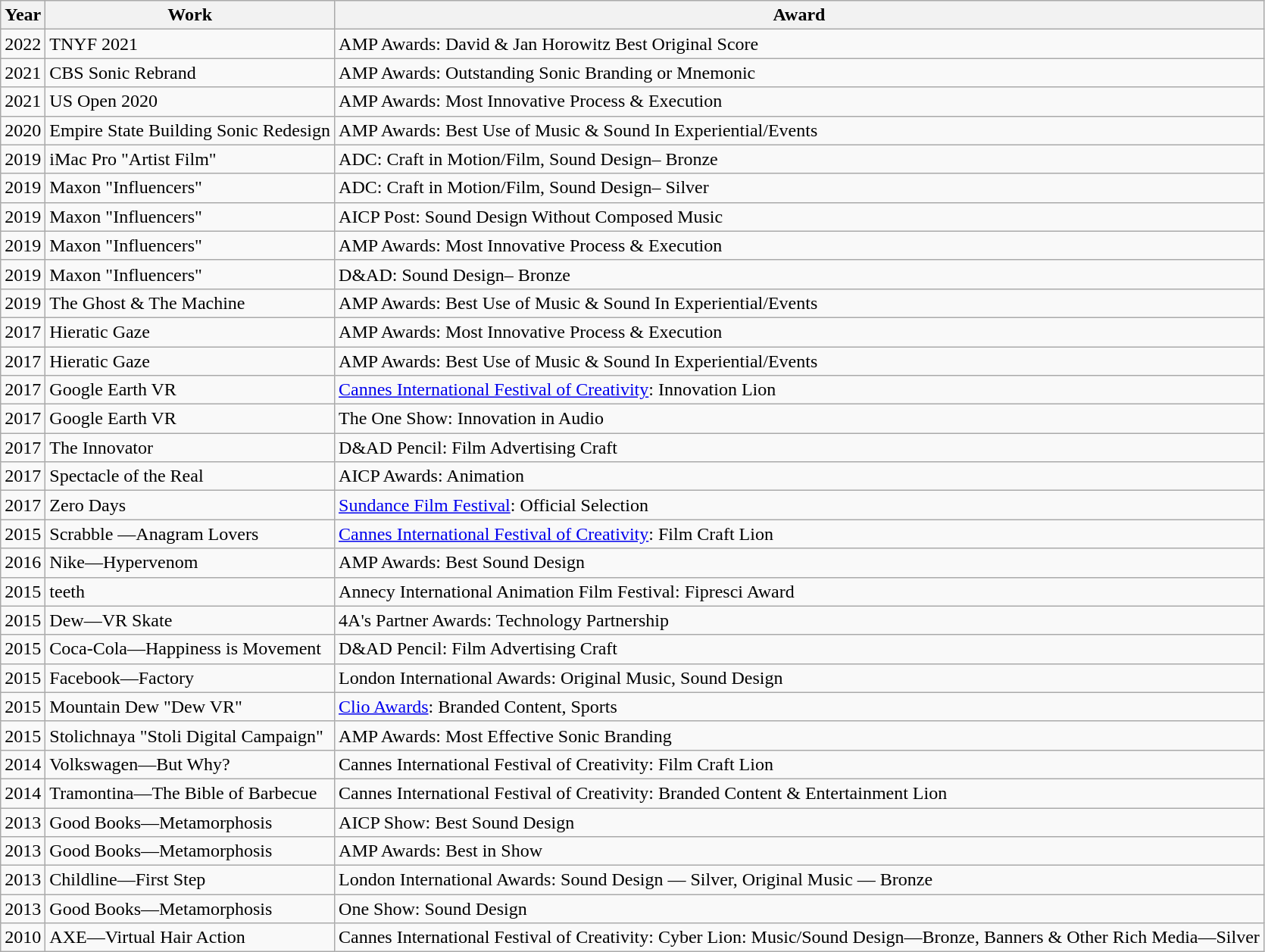<table class="wikitable">
<tr>
<th>Year</th>
<th>Work</th>
<th>Award</th>
</tr>
<tr>
<td>2022</td>
<td>TNYF 2021</td>
<td>AMP Awards: David & Jan Horowitz Best Original Score</td>
</tr>
<tr>
<td>2021</td>
<td>CBS Sonic Rebrand</td>
<td>AMP Awards: Outstanding Sonic Branding or Mnemonic</td>
</tr>
<tr>
<td>2021</td>
<td>US Open 2020</td>
<td>AMP Awards: Most Innovative Process & Execution</td>
</tr>
<tr>
<td>2020</td>
<td>Empire State Building Sonic Redesign</td>
<td>AMP Awards: Best Use of Music & Sound In Experiential/Events</td>
</tr>
<tr>
<td>2019</td>
<td>iMac Pro "Artist Film"</td>
<td>ADC: Craft in Motion/Film, Sound Design– Bronze</td>
</tr>
<tr>
<td>2019</td>
<td>Maxon "Influencers"</td>
<td>ADC: Craft in Motion/Film, Sound Design– Silver</td>
</tr>
<tr>
<td>2019</td>
<td>Maxon "Influencers"</td>
<td>AICP Post: Sound Design Without Composed Music</td>
</tr>
<tr>
<td>2019</td>
<td>Maxon "Influencers"</td>
<td>AMP Awards: Most Innovative Process & Execution</td>
</tr>
<tr>
<td>2019</td>
<td>Maxon "Influencers"</td>
<td>D&AD: Sound Design– Bronze</td>
</tr>
<tr>
<td>2019</td>
<td>The Ghost & The Machine</td>
<td>AMP Awards: Best Use of Music & Sound In Experiential/Events</td>
</tr>
<tr>
<td>2017</td>
<td>Hieratic Gaze</td>
<td>AMP Awards: Most Innovative Process & Execution</td>
</tr>
<tr>
<td>2017</td>
<td>Hieratic Gaze</td>
<td>AMP Awards: Best Use of Music & Sound In Experiential/Events</td>
</tr>
<tr>
<td>2017</td>
<td>Google Earth VR</td>
<td><a href='#'>Cannes International Festival of Creativity</a>: Innovation Lion</td>
</tr>
<tr>
<td>2017</td>
<td>Google Earth VR</td>
<td>The One Show: Innovation in Audio</td>
</tr>
<tr>
<td>2017</td>
<td>The Innovator</td>
<td>D&AD Pencil: Film Advertising Craft</td>
</tr>
<tr>
<td>2017</td>
<td>Spectacle of the Real</td>
<td>AICP Awards: Animation</td>
</tr>
<tr>
<td>2017</td>
<td>Zero Days</td>
<td><a href='#'>Sundance Film Festival</a>: Official Selection</td>
</tr>
<tr>
<td>2015</td>
<td>Scrabble —Anagram Lovers</td>
<td><a href='#'>Cannes International Festival of Creativity</a>: Film Craft Lion</td>
</tr>
<tr>
<td>2016</td>
<td>Nike—Hypervenom</td>
<td>AMP Awards: Best Sound Design</td>
</tr>
<tr>
<td>2015</td>
<td>teeth</td>
<td>Annecy International Animation Film Festival: Fipresci Award</td>
</tr>
<tr>
<td>2015</td>
<td>Dew—VR Skate</td>
<td>4A's Partner Awards: Technology Partnership</td>
</tr>
<tr>
<td>2015</td>
<td>Coca-Cola—Happiness is Movement</td>
<td>D&AD Pencil: Film Advertising Craft</td>
</tr>
<tr>
<td>2015</td>
<td>Facebook—Factory</td>
<td>London International Awards: Original Music, Sound Design</td>
</tr>
<tr>
<td>2015</td>
<td>Mountain Dew "Dew VR"</td>
<td><a href='#'>Clio Awards</a>: Branded Content, Sports</td>
</tr>
<tr>
<td>2015</td>
<td>Stolichnaya "Stoli Digital Campaign"</td>
<td>AMP Awards: Most Effective Sonic Branding</td>
</tr>
<tr>
<td>2014</td>
<td>Volkswagen—But Why?</td>
<td>Cannes International Festival of Creativity: Film Craft Lion</td>
</tr>
<tr>
<td>2014</td>
<td>Tramontina—The Bible of Barbecue</td>
<td>Cannes International Festival of Creativity: Branded Content & Entertainment Lion</td>
</tr>
<tr>
<td>2013</td>
<td>Good Books—Metamorphosis</td>
<td>AICP Show: Best Sound Design</td>
</tr>
<tr>
<td>2013</td>
<td>Good Books—Metamorphosis</td>
<td>AMP Awards: Best in Show</td>
</tr>
<tr>
<td>2013</td>
<td>Childline—First Step</td>
<td>London International Awards: Sound Design — Silver, Original Music — Bronze</td>
</tr>
<tr>
<td>2013</td>
<td>Good Books—Metamorphosis</td>
<td>One Show: Sound Design</td>
</tr>
<tr>
<td>2010</td>
<td>AXE—Virtual Hair Action</td>
<td>Cannes International Festival of Creativity: Cyber Lion: Music/Sound Design—Bronze, Banners & Other Rich Media—Silver</td>
</tr>
</table>
